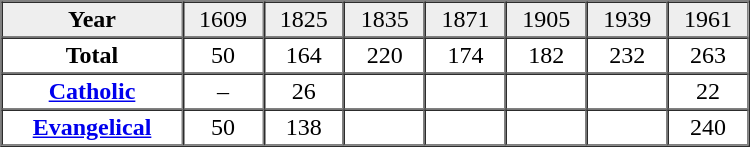<table border="1" cellpadding="2" cellspacing="0" width="500">
<tr bgcolor="#eeeeee" align="center">
<td><strong>Year</strong></td>
<td>1609</td>
<td>1825</td>
<td>1835</td>
<td>1871</td>
<td>1905</td>
<td>1939</td>
<td>1961</td>
</tr>
<tr align="center">
<td><strong>Total</strong></td>
<td>50</td>
<td>164</td>
<td>220</td>
<td>174</td>
<td>182</td>
<td>232</td>
<td>263</td>
</tr>
<tr align="center">
<td><strong><a href='#'>Catholic</a></strong></td>
<td>–</td>
<td>26</td>
<td> </td>
<td> </td>
<td> </td>
<td> </td>
<td>22</td>
</tr>
<tr align="center">
<td><strong><a href='#'>Evangelical</a></strong></td>
<td>50</td>
<td>138</td>
<td> </td>
<td> </td>
<td> </td>
<td> </td>
<td>240</td>
</tr>
</table>
